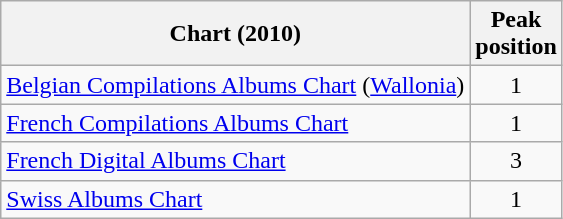<table class="wikitable sortable">
<tr>
<th>Chart (2010)</th>
<th>Peak<br>position</th>
</tr>
<tr>
<td><a href='#'>Belgian Compilations Albums Chart</a> (<a href='#'>Wallonia</a>)</td>
<td align="center">1</td>
</tr>
<tr>
<td><a href='#'>French Compilations Albums Chart</a></td>
<td align="center">1</td>
</tr>
<tr>
<td><a href='#'>French Digital Albums Chart</a></td>
<td align="center">3</td>
</tr>
<tr>
<td><a href='#'>Swiss Albums Chart</a></td>
<td align="center">1</td>
</tr>
</table>
